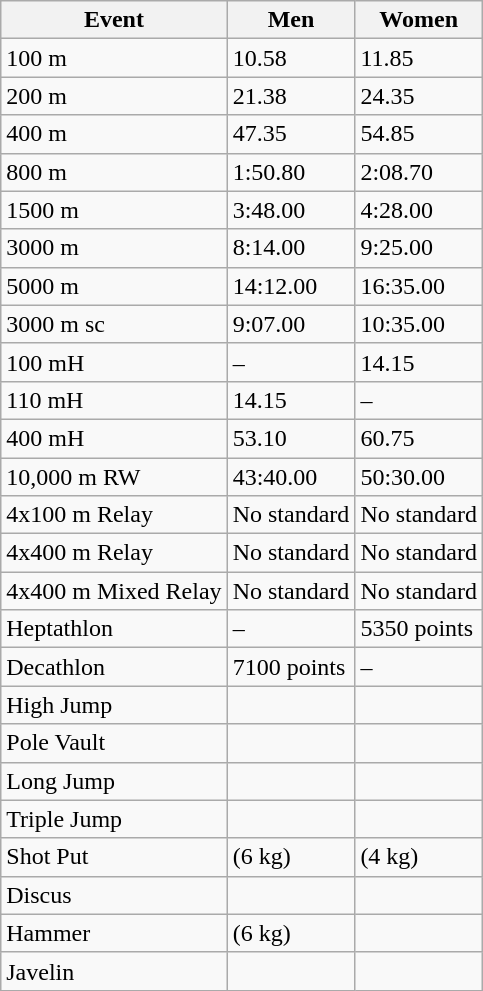<table class="wikitable">
<tr>
<th>Event</th>
<th>Men</th>
<th>Women</th>
</tr>
<tr>
<td>100 m</td>
<td>10.58</td>
<td>11.85</td>
</tr>
<tr>
<td>200 m</td>
<td>21.38</td>
<td>24.35</td>
</tr>
<tr>
<td>400 m</td>
<td>47.35</td>
<td>54.85</td>
</tr>
<tr>
<td>800 m</td>
<td>1:50.80</td>
<td>2:08.70</td>
</tr>
<tr>
<td>1500 m</td>
<td>3:48.00</td>
<td>4:28.00</td>
</tr>
<tr>
<td>3000 m</td>
<td>8:14.00</td>
<td>9:25.00</td>
</tr>
<tr>
<td>5000 m</td>
<td>14:12.00</td>
<td>16:35.00</td>
</tr>
<tr>
<td>3000 m sc</td>
<td>9:07.00</td>
<td>10:35.00</td>
</tr>
<tr>
<td>100 mH</td>
<td>–</td>
<td>14.15</td>
</tr>
<tr>
<td>110 mH</td>
<td>14.15 </td>
<td>–</td>
</tr>
<tr>
<td>400 mH</td>
<td>53.10</td>
<td>60.75</td>
</tr>
<tr>
<td>10,000 m RW</td>
<td>43:40.00</td>
<td>50:30.00</td>
</tr>
<tr>
<td>4x100 m Relay</td>
<td>No standard</td>
<td>No standard</td>
</tr>
<tr>
<td>4x400 m Relay</td>
<td>No standard</td>
<td>No standard</td>
</tr>
<tr>
<td>4x400 m Mixed Relay</td>
<td>No standard</td>
<td>No standard</td>
</tr>
<tr>
<td>Heptathlon</td>
<td>–</td>
<td>5350 points</td>
</tr>
<tr>
<td>Decathlon</td>
<td>7100 points</td>
<td>–</td>
</tr>
<tr>
<td>High Jump</td>
<td></td>
<td></td>
</tr>
<tr>
<td>Pole Vault</td>
<td></td>
<td></td>
</tr>
<tr>
<td>Long Jump</td>
<td></td>
<td></td>
</tr>
<tr>
<td>Triple Jump</td>
<td></td>
<td></td>
</tr>
<tr>
<td>Shot Put</td>
<td> (6 kg)</td>
<td> (4 kg)</td>
</tr>
<tr>
<td>Discus</td>
<td></td>
<td></td>
</tr>
<tr>
<td>Hammer</td>
<td> (6 kg)</td>
<td></td>
</tr>
<tr>
<td>Javelin</td>
<td></td>
<td></td>
</tr>
</table>
